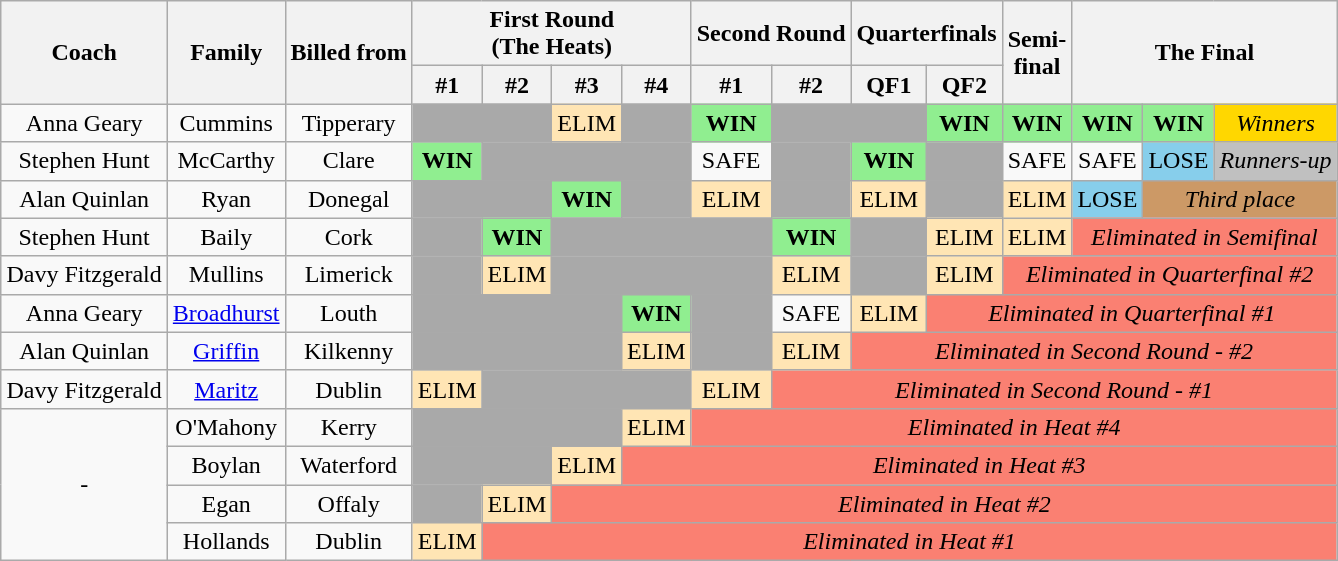<table class="wikitable sortable" style="margin: auto; text-align: center;">
<tr>
<th rowspan="2">Coach</th>
<th rowspan="2">Family</th>
<th rowspan="2">Billed from</th>
<th colspan="4">First Round<br>(The Heats)</th>
<th colspan="2">Second Round</th>
<th colspan="2">Quarterfinals</th>
<th rowspan="2">Semi-<br>final</th>
<th colspan="3" rowspan="2">The Final</th>
</tr>
<tr>
<th>#1</th>
<th>#2</th>
<th>#3</th>
<th>#4</th>
<th>#1</th>
<th>#2</th>
<th>QF1</th>
<th>QF2</th>
</tr>
<tr>
<td>Anna Geary</td>
<td>Cummins</td>
<td>Tipperary</td>
<td bgcolor="darkgray" colspan="2"></td>
<td style="background:#ffe5b4;">ELIM</td>
<td bgcolor="darkgray" colspan="1"></td>
<td bgcolor="lightgreen"><strong>WIN</strong></td>
<td bgcolor="darkgray" colspan="2"></td>
<td bgcolor="lightgreen"><strong>WIN</strong></td>
<td bgcolor="lightgreen"><strong>WIN</strong></td>
<td bgcolor="lightgreen"><strong>WIN</strong></td>
<td bgcolor="lightgreen"><strong>WIN</strong></td>
<td style="background:gold;"><em>Winners</em></td>
</tr>
<tr>
<td>Stephen Hunt</td>
<td>McCarthy</td>
<td>Clare</td>
<td bgcolor="lightgreen"><strong>WIN</strong></td>
<td bgcolor="darkgray" colspan="3"></td>
<td>SAFE</td>
<td bgcolor="darkgray" colspan="1"></td>
<td bgcolor="lightgreen"><strong>WIN</strong></td>
<td bgcolor="darkgray" colspan="1"></td>
<td>SAFE</td>
<td>SAFE</td>
<td style="background:#87ceeb">LOSE</td>
<td style="background:silver;"><em>Runners-up</em></td>
</tr>
<tr>
<td>Alan Quinlan</td>
<td>Ryan</td>
<td>Donegal</td>
<td bgcolor="darkgray" colspan="2"></td>
<td bgcolor="lightgreen"><strong>WIN</strong></td>
<td bgcolor="darkgray" colspan="1"></td>
<td style="background:#ffe5b4;">ELIM</td>
<td bgcolor="darkgray" colspan="1"></td>
<td style="background:#ffe5b4;">ELIM</td>
<td bgcolor="darkgray" colspan="1"></td>
<td style="background:#ffe5b4;">ELIM</td>
<td style="background:#87ceeb">LOSE</td>
<td colspan="2" style="background:#c96;"><em>Third place</em></td>
</tr>
<tr>
<td>Stephen Hunt</td>
<td>Baily</td>
<td>Cork</td>
<td bgcolor="darkgray" colspan="1"></td>
<td bgcolor="lightgreen"><strong>WIN</strong></td>
<td bgcolor="darkgray" colspan="3"></td>
<td bgcolor="lightgreen"><strong>WIN</strong></td>
<td bgcolor="darkgray" colspan="1"></td>
<td style="background:#ffe5b4;">ELIM</td>
<td style="background:#ffe5b4;">ELIM</td>
<td colspan="3" style="background:#FA8072;"><em>Eliminated in Semifinal</em></td>
</tr>
<tr>
<td>Davy Fitzgerald</td>
<td>Mullins</td>
<td>Limerick</td>
<td bgcolor="darkgray" colspan="1"></td>
<td style="background:#ffe5b4;">ELIM</td>
<td bgcolor="darkgray" colspan="3"></td>
<td style="background:#ffe5b4;">ELIM</td>
<td bgcolor="darkgray" colspan="1"></td>
<td style="background:#ffe5b4;">ELIM</td>
<td colspan="4" style="background:#FA8072;"><em>Eliminated in Quarterfinal #2</em></td>
</tr>
<tr>
<td>Anna Geary</td>
<td><a href='#'>Broadhurst</a></td>
<td>Louth</td>
<td bgcolor="darkgray" colspan="3"></td>
<td bgcolor="lightgreen"><strong>WIN</strong></td>
<td bgcolor="darkgray" colspan="1"></td>
<td>SAFE</td>
<td style="background:#ffe5b4;">ELIM</td>
<td colspan="5" style="background:#FA8072;"><em>Eliminated in Quarterfinal #1</em></td>
</tr>
<tr>
<td>Alan Quinlan</td>
<td><a href='#'>Griffin</a></td>
<td>Kilkenny</td>
<td bgcolor="darkgray" colspan="3"></td>
<td style="background:#ffe5b4;">ELIM</td>
<td bgcolor="darkgray" colspan="1"></td>
<td style="background:#ffe5b4;">ELIM</td>
<td colspan="6" style="background:#FA8072;"><em>Eliminated in Second Round - #2</em></td>
</tr>
<tr>
<td>Davy Fitzgerald</td>
<td><a href='#'>Maritz</a></td>
<td>Dublin</td>
<td style="background:#ffe5b4;">ELIM</td>
<td bgcolor="darkgray" colspan="3"></td>
<td style="background:#ffe5b4;">ELIM</td>
<td colspan="7" style="background:#FA8072;"><em>Eliminated in Second Round - #1</em></td>
</tr>
<tr>
<td rowspan="4">-</td>
<td>O'Mahony</td>
<td>Kerry</td>
<td bgcolor="darkgray" colspan="3"></td>
<td style="background:#ffe5b4;">ELIM</td>
<td colspan="8" style="background:#FA8072;"><em>Eliminated in Heat #4</em></td>
</tr>
<tr>
<td>Boylan</td>
<td>Waterford</td>
<td bgcolor="darkgray" colspan="2"></td>
<td style="background:#ffe5b4;">ELIM</td>
<td colspan="9" style="background:#FA8072;"><em>Eliminated in Heat #3</em></td>
</tr>
<tr>
<td>Egan</td>
<td>Offaly</td>
<td bgcolor="darkgray" colspan="1"></td>
<td style="background:#ffe5b4;">ELIM</td>
<td colspan="10" style="background:#FA8072;"><em>Eliminated in Heat #2</em></td>
</tr>
<tr>
<td>Hollands</td>
<td>Dublin</td>
<td style="background:#ffe5b4;">ELIM</td>
<td colspan="11" style="background:#FA8072;"><em>Eliminated in Heat #1</em></td>
</tr>
</table>
